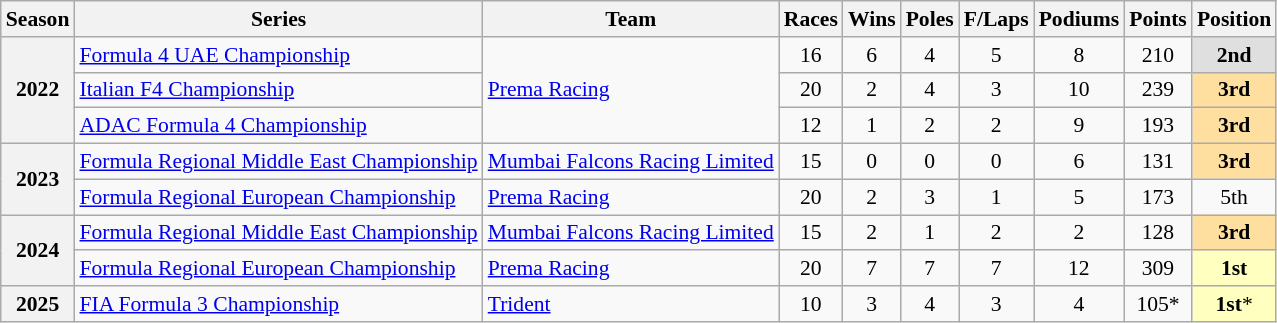<table class="wikitable" style="font-size: 90%; text-align:center;">
<tr>
<th>Season</th>
<th>Series</th>
<th>Team</th>
<th>Races</th>
<th>Wins</th>
<th>Poles</th>
<th>F/Laps</th>
<th>Podiums</th>
<th>Points</th>
<th>Position</th>
</tr>
<tr>
<th rowspan="3">2022</th>
<td style="text-align:left;"><a href='#'>Formula 4 UAE Championship</a></td>
<td style="text-align:left;" rowspan="3"><a href='#'>Prema Racing</a></td>
<td>16</td>
<td>6</td>
<td>4</td>
<td>5</td>
<td>8</td>
<td>210</td>
<td style="background:#DFDFDF;"><strong>2nd</strong></td>
</tr>
<tr>
<td style="text-align:left;"><a href='#'>Italian F4 Championship</a></td>
<td>20</td>
<td>2</td>
<td>4</td>
<td>3</td>
<td>10</td>
<td>239</td>
<td style="background:#FFDF9F;"><strong>3rd</strong></td>
</tr>
<tr>
<td style="text-align:left;"><a href='#'>ADAC Formula 4 Championship</a></td>
<td>12</td>
<td>1</td>
<td>2</td>
<td>2</td>
<td>9</td>
<td>193</td>
<td style="background:#FFDF9F;"><strong>3rd</strong></td>
</tr>
<tr>
<th rowspan="2">2023</th>
<td style="text-align:left;"><a href='#'>Formula Regional Middle East Championship</a></td>
<td style="text-align:left;"><a href='#'>Mumbai Falcons Racing Limited</a></td>
<td>15</td>
<td>0</td>
<td>0</td>
<td>0</td>
<td>6</td>
<td>131</td>
<td style="background:#FFDF9F;"><strong>3rd</strong></td>
</tr>
<tr>
<td style="text-align:left;"><a href='#'>Formula Regional European Championship</a></td>
<td style="text-align:left;"><a href='#'>Prema Racing</a></td>
<td>20</td>
<td>2</td>
<td>3</td>
<td>1</td>
<td>5</td>
<td>173</td>
<td>5th</td>
</tr>
<tr>
<th rowspan="2">2024</th>
<td style="text-align:left;"><a href='#'>Formula Regional Middle East Championship</a></td>
<td style="text-align:left;"><a href='#'>Mumbai Falcons Racing Limited</a></td>
<td>15</td>
<td>2</td>
<td>1</td>
<td>2</td>
<td>2</td>
<td>128</td>
<td style="background:#FFDF9F;"><strong>3rd</strong></td>
</tr>
<tr>
<td style="text-align:left;"><a href='#'>Formula Regional European Championship</a></td>
<td style="text-align:left;"><a href='#'>Prema Racing</a></td>
<td>20</td>
<td>7</td>
<td>7</td>
<td>7</td>
<td>12</td>
<td>309</td>
<td style="background:#FFFFBF;"><strong>1st</strong></td>
</tr>
<tr>
<th>2025</th>
<td style="text-align:left;"><a href='#'>FIA Formula 3 Championship</a></td>
<td style="text-align:left;"><a href='#'>Trident</a></td>
<td>10</td>
<td>3</td>
<td>4</td>
<td>3</td>
<td>4</td>
<td>105*</td>
<td style="background:#FFFFBF;"><strong>1st</strong>*</td>
</tr>
</table>
